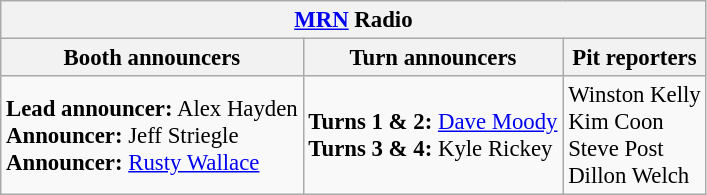<table class="wikitable" style="font-size: 95%;">
<tr>
<th colspan="3"><a href='#'>MRN</a> Radio</th>
</tr>
<tr>
<th>Booth announcers</th>
<th>Turn announcers</th>
<th>Pit reporters</th>
</tr>
<tr>
<td><strong>Lead announcer:</strong> Alex Hayden<br><strong>Announcer:</strong> Jeff Striegle<br><strong>Announcer:</strong> <a href='#'>Rusty Wallace</a></td>
<td><strong>Turns 1 & 2:</strong> <a href='#'>Dave Moody</a><br><strong>Turns 3 & 4:</strong> Kyle Rickey</td>
<td>Winston Kelly<br>Kim Coon<br>Steve Post<br>Dillon Welch</td>
</tr>
</table>
